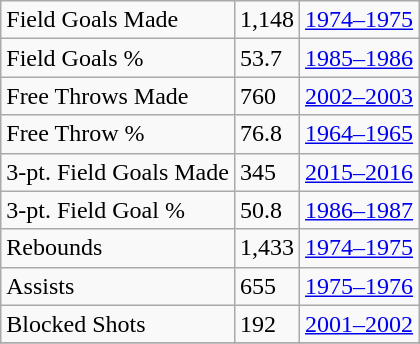<table class="wikitable">
<tr>
<td>Field Goals Made</td>
<td>1,148</td>
<td><a href='#'>1974–1975</a></td>
</tr>
<tr>
<td>Field Goals %</td>
<td>53.7</td>
<td><a href='#'>1985–1986</a></td>
</tr>
<tr>
<td>Free Throws Made</td>
<td>760</td>
<td><a href='#'>2002–2003</a></td>
</tr>
<tr>
<td>Free Throw %</td>
<td>76.8</td>
<td><a href='#'>1964–1965</a></td>
</tr>
<tr>
<td>3-pt. Field Goals Made</td>
<td>345</td>
<td><a href='#'>2015–2016</a></td>
</tr>
<tr>
<td>3-pt. Field Goal %</td>
<td>50.8</td>
<td><a href='#'>1986–1987</a></td>
</tr>
<tr>
<td>Rebounds</td>
<td>1,433</td>
<td><a href='#'>1974–1975</a></td>
</tr>
<tr>
<td>Assists</td>
<td>655</td>
<td><a href='#'>1975–1976</a></td>
</tr>
<tr>
<td>Blocked Shots</td>
<td>192</td>
<td><a href='#'>2001–2002</a></td>
</tr>
<tr>
</tr>
</table>
